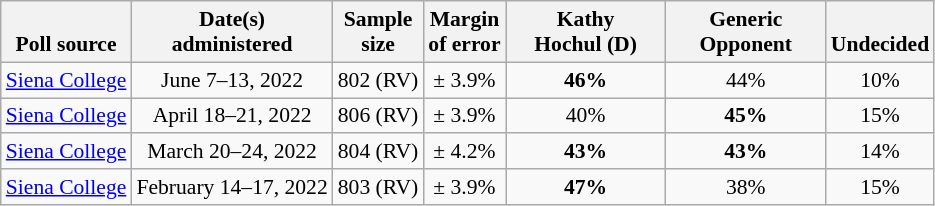<table class="wikitable" style="font-size:90%;text-align:center;">
<tr valign=bottom>
<th>Poll source</th>
<th>Date(s)<br>administered</th>
<th>Sample<br>size</th>
<th>Margin<br>of error</th>
<th style="width:100px;">Kathy<br>Hochul (D)</th>
<th style="width:100px;">Generic<br>Opponent</th>
<th>Undecided</th>
</tr>
<tr>
<td style="text-align:left;"><a href='#'>Siena College</a></td>
<td>June 7–13, 2022</td>
<td>802 (RV)</td>
<td>± 3.9%</td>
<td><strong>46%</strong></td>
<td>44%</td>
<td>10%</td>
</tr>
<tr>
<td style="text-align:left;"><a href='#'>Siena College</a></td>
<td>April 18–21, 2022</td>
<td>806 (RV)</td>
<td>± 3.9%</td>
<td>40%</td>
<td><strong>45%</strong></td>
<td>15%</td>
</tr>
<tr>
<td style="text-align:left;"><a href='#'>Siena College</a></td>
<td>March 20–24, 2022</td>
<td>804 (RV)</td>
<td>± 4.2%</td>
<td><strong>43%</strong></td>
<td><strong>43%</strong></td>
<td>14%</td>
</tr>
<tr>
<td style="text-align:left;"><a href='#'>Siena College</a></td>
<td>February 14–17, 2022</td>
<td>803 (RV)</td>
<td>± 3.9%</td>
<td><strong>47%</strong></td>
<td>38%</td>
<td>15%</td>
</tr>
</table>
